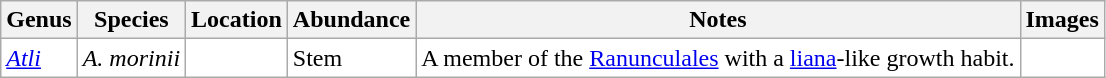<table class="wikitable" style="background:white">
<tr>
<th>Genus</th>
<th>Species</th>
<th>Location</th>
<th>Abundance</th>
<th>Notes</th>
<th>Images</th>
</tr>
<tr>
<td><em><a href='#'>Atli</a></em></td>
<td><em>A. morinii</em></td>
<td></td>
<td>Stem</td>
<td>A member of the <a href='#'>Ranunculales</a> with a <a href='#'>liana</a>-like growth habit.</td>
<td></td>
</tr>
</table>
